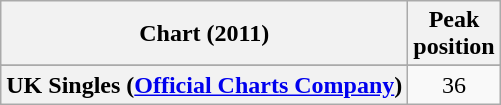<table class="wikitable sortable plainrowheaders">
<tr>
<th scope="col">Chart (2011)</th>
<th scope="col">Peak<br>position</th>
</tr>
<tr>
</tr>
<tr>
<th scope="row">UK Singles (<a href='#'>Official Charts Company</a>)</th>
<td align="center">36</td>
</tr>
</table>
